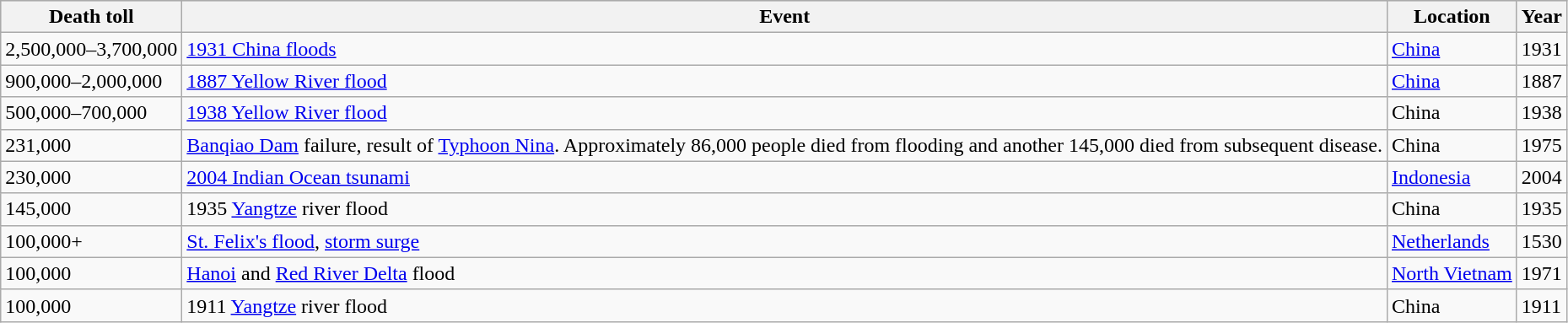<table class="sortable wikitable">
<tr style="background:#ccc;">
<th>Death toll</th>
<th>Event</th>
<th>Location</th>
<th>Year</th>
</tr>
<tr>
<td>2,500,000–3,700,000</td>
<td><a href='#'>1931 China floods</a></td>
<td><a href='#'>China</a></td>
<td>1931</td>
</tr>
<tr>
<td>900,000–2,000,000</td>
<td><a href='#'>1887 Yellow River flood</a></td>
<td><a href='#'>China</a></td>
<td>1887</td>
</tr>
<tr>
<td>500,000–700,000</td>
<td><a href='#'>1938 Yellow River flood</a></td>
<td>China</td>
<td>1938</td>
</tr>
<tr>
<td>231,000</td>
<td><a href='#'>Banqiao Dam</a> failure, result of <a href='#'>Typhoon Nina</a>. Approximately 86,000 people died from flooding and another 145,000 died from subsequent disease.</td>
<td>China</td>
<td>1975</td>
</tr>
<tr>
<td>230,000</td>
<td><a href='#'>2004 Indian Ocean tsunami</a></td>
<td><a href='#'>Indonesia</a></td>
<td>2004</td>
</tr>
<tr>
<td>145,000</td>
<td>1935 <a href='#'>Yangtze</a> river flood</td>
<td>China</td>
<td>1935</td>
</tr>
<tr>
<td>100,000+</td>
<td><a href='#'>St. Felix's flood</a>, <a href='#'>storm surge</a></td>
<td><a href='#'>Netherlands</a></td>
<td>1530</td>
</tr>
<tr>
<td>100,000</td>
<td><a href='#'>Hanoi</a> and <a href='#'>Red River Delta</a> flood</td>
<td><a href='#'>North Vietnam</a></td>
<td>1971</td>
</tr>
<tr>
<td>100,000</td>
<td>1911 <a href='#'>Yangtze</a> river flood</td>
<td>China</td>
<td>1911</td>
</tr>
</table>
